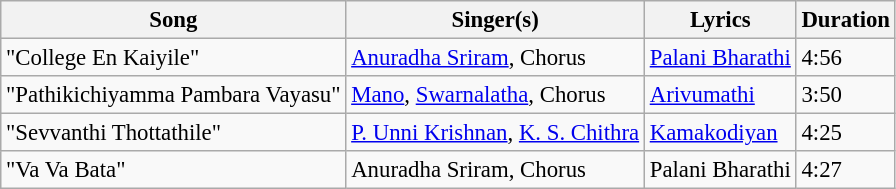<table class="wikitable" style="font-size:95%;">
<tr>
<th>Song</th>
<th>Singer(s)</th>
<th>Lyrics</th>
<th>Duration</th>
</tr>
<tr>
<td>"College En Kaiyile"</td>
<td><a href='#'>Anuradha Sriram</a>, Chorus</td>
<td><a href='#'>Palani Bharathi</a></td>
<td>4:56</td>
</tr>
<tr>
<td>"Pathikichiyamma Pambara Vayasu"</td>
<td><a href='#'>Mano</a>, <a href='#'>Swarnalatha</a>, Chorus</td>
<td><a href='#'>Arivumathi</a></td>
<td>3:50</td>
</tr>
<tr>
<td>"Sevvanthi Thottathile"</td>
<td><a href='#'>P. Unni Krishnan</a>, <a href='#'>K. S. Chithra</a></td>
<td><a href='#'>Kamakodiyan</a></td>
<td>4:25</td>
</tr>
<tr>
<td>"Va Va Bata"</td>
<td>Anuradha Sriram, Chorus</td>
<td>Palani Bharathi</td>
<td>4:27</td>
</tr>
</table>
